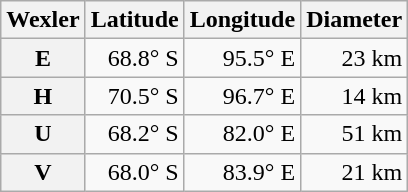<table class="wikitable" style="text-align: right;">
<tr>
<th scope="col">Wexler</th>
<th scope="col">Latitude</th>
<th scope="col">Longitude</th>
<th scope="col">Diameter</th>
</tr>
<tr>
<th scope="row">E</th>
<td>68.8° S</td>
<td>95.5° E</td>
<td>23 km</td>
</tr>
<tr>
<th scope="row">H</th>
<td>70.5° S</td>
<td>96.7° E</td>
<td>14 km</td>
</tr>
<tr>
<th scope="row">U</th>
<td>68.2° S</td>
<td>82.0° E</td>
<td>51 km</td>
</tr>
<tr>
<th scope="row">V</th>
<td>68.0° S</td>
<td>83.9° E</td>
<td>21 km</td>
</tr>
</table>
